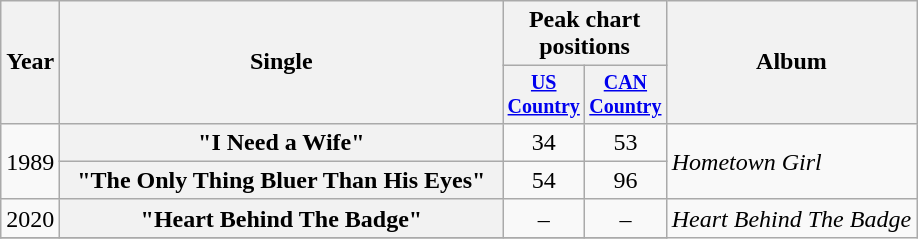<table class="wikitable plainrowheaders" style="text-align:center;">
<tr>
<th rowspan="2">Year</th>
<th rowspan="2" style="width:18em;">Single</th>
<th colspan="2">Peak chart<br>positions</th>
<th rowspan="2">Album</th>
</tr>
<tr style="font-size:smaller;">
<th width="45"><a href='#'>US Country</a></th>
<th width="45"><a href='#'>CAN Country</a></th>
</tr>
<tr>
<td rowspan="2">1989</td>
<th scope="row">"I Need a Wife"</th>
<td>34</td>
<td>53</td>
<td align="left" rowspan="2"><em>Hometown Girl</em></td>
</tr>
<tr>
<th scope="row">"The Only Thing Bluer Than His Eyes"</th>
<td>54</td>
<td>96</td>
</tr>
<tr>
<td>2020</td>
<th scope="row">"Heart Behind The Badge"</th>
<td>–</td>
<td>–</td>
<td align="left" rowspan="2"><em>Heart Behind The Badge</em></td>
</tr>
<tr>
</tr>
</table>
